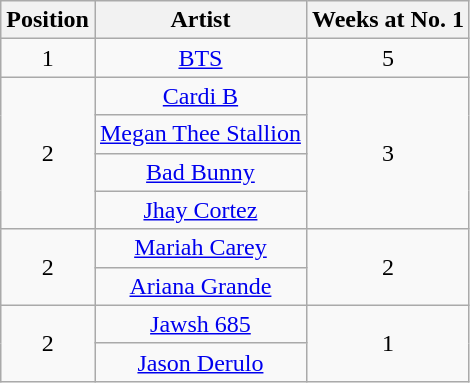<table class="wikitable plainrowheaders" style="text-align:center;">
<tr>
<th>Position</th>
<th>Artist</th>
<th>Weeks at No. 1</th>
</tr>
<tr>
<td>1</td>
<td><a href='#'>BTS</a></td>
<td>5</td>
</tr>
<tr>
<td rowspan="4">2</td>
<td><a href='#'>Cardi B</a></td>
<td rowspan="4">3</td>
</tr>
<tr>
<td><a href='#'>Megan Thee Stallion</a></td>
</tr>
<tr>
<td><a href='#'>Bad Bunny</a></td>
</tr>
<tr>
<td><a href='#'>Jhay Cortez</a></td>
</tr>
<tr>
<td rowspan="2">2</td>
<td><a href='#'>Mariah Carey</a></td>
<td rowspan="2">2</td>
</tr>
<tr>
<td><a href='#'>Ariana Grande</a></td>
</tr>
<tr>
<td rowspan="2">2</td>
<td><a href='#'>Jawsh 685</a></td>
<td rowspan="2">1</td>
</tr>
<tr>
<td><a href='#'>Jason Derulo</a></td>
</tr>
</table>
